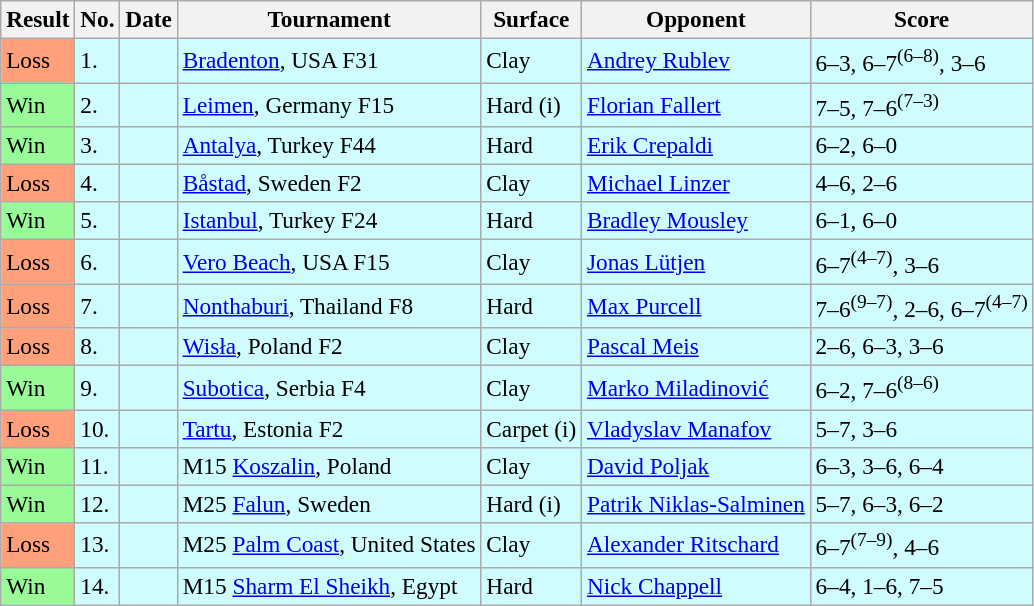<table class="sortable wikitable" style=font-size:97%>
<tr>
<th>Result</th>
<th>No.</th>
<th>Date</th>
<th>Tournament</th>
<th>Surface</th>
<th>Opponent</th>
<th>Score</th>
</tr>
<tr bgcolor=#cffcff>
<td style="background:#ffa07a;">Loss</td>
<td>1.</td>
<td></td>
<td><a href='#'>Bradenton</a>, USA F31</td>
<td>Clay</td>
<td> <a href='#'>Andrey Rublev</a></td>
<td>6–3, 6–7<sup>(6–8)</sup>, 3–6</td>
</tr>
<tr bgcolor=#cffcff>
<td style="background:#98fb98;">Win</td>
<td>2.</td>
<td></td>
<td><a href='#'>Leimen</a>, Germany F15</td>
<td>Hard (i)</td>
<td> <a href='#'>Florian Fallert</a></td>
<td>7–5, 7–6<sup>(7–3)</sup></td>
</tr>
<tr bgcolor=#cffcff>
<td style="background:#98fb98;">Win</td>
<td>3.</td>
<td></td>
<td><a href='#'>Antalya</a>, Turkey F44</td>
<td>Hard</td>
<td> <a href='#'>Erik Crepaldi</a></td>
<td>6–2, 6–0</td>
</tr>
<tr bgcolor=#cffcff>
<td style="background:#ffa07a;">Loss</td>
<td>4.</td>
<td></td>
<td><a href='#'>Båstad</a>, Sweden F2</td>
<td>Clay</td>
<td> <a href='#'>Michael Linzer</a></td>
<td>4–6, 2–6</td>
</tr>
<tr bgcolor=#cffcff>
<td style="background:#98fb98;">Win</td>
<td>5.</td>
<td></td>
<td><a href='#'>Istanbul</a>, Turkey F24</td>
<td>Hard</td>
<td> <a href='#'>Bradley Mousley</a></td>
<td>6–1, 6–0</td>
</tr>
<tr bgcolor=#cffcff>
<td style="background:#ffa07a;">Loss</td>
<td>6.</td>
<td></td>
<td><a href='#'>Vero Beach</a>, USA F15</td>
<td>Clay</td>
<td> <a href='#'>Jonas Lütjen</a></td>
<td>6–7<sup>(4–7)</sup>, 3–6</td>
</tr>
<tr bgcolor=#cffcff>
<td style="background:#ffa07a;">Loss</td>
<td>7.</td>
<td></td>
<td><a href='#'>Nonthaburi</a>, Thailand F8</td>
<td>Hard</td>
<td> <a href='#'>Max Purcell</a></td>
<td>7–6<sup>(9–7)</sup>, 2–6, 6–7<sup>(4–7)</sup></td>
</tr>
<tr bgcolor=#cffcff>
<td style="background:#ffa07a;">Loss</td>
<td>8.</td>
<td></td>
<td><a href='#'>Wisła</a>, Poland F2</td>
<td>Clay</td>
<td> <a href='#'>Pascal Meis</a></td>
<td>2–6, 6–3, 3–6</td>
</tr>
<tr bgcolor=#cffcff>
<td style="background:#98fb98;">Win</td>
<td>9.</td>
<td></td>
<td><a href='#'>Subotica</a>, Serbia F4</td>
<td>Clay</td>
<td> <a href='#'>Marko Miladinović</a></td>
<td>6–2, 7–6<sup>(8–6)</sup></td>
</tr>
<tr bgcolor=#cffcff>
<td style="background:#ffa07a;">Loss</td>
<td>10.</td>
<td></td>
<td><a href='#'>Tartu</a>, Estonia F2</td>
<td>Carpet (i)</td>
<td> <a href='#'>Vladyslav Manafov</a></td>
<td>5–7, 3–6</td>
</tr>
<tr bgcolor=#cffcff>
<td style="background:#98fb98;">Win</td>
<td>11.</td>
<td></td>
<td>M15 <a href='#'>Koszalin</a>, Poland</td>
<td>Clay</td>
<td> <a href='#'>David Poljak</a></td>
<td>6–3, 3–6, 6–4</td>
</tr>
<tr bgcolor=#cffcff>
<td style="background:#98fb98;">Win</td>
<td>12.</td>
<td></td>
<td>M25 <a href='#'>Falun</a>, Sweden</td>
<td>Hard (i)</td>
<td> <a href='#'>Patrik Niklas-Salminen</a></td>
<td>5–7, 6–3, 6–2</td>
</tr>
<tr bgcolor=#cffcff>
<td style="background:#ffa07a;">Loss</td>
<td>13.</td>
<td></td>
<td>M25 <a href='#'>Palm Coast</a>, United States</td>
<td>Clay</td>
<td> <a href='#'>Alexander Ritschard</a></td>
<td>6–7<sup>(7–9)</sup>, 4–6</td>
</tr>
<tr bgcolor=#cffcff>
<td style="background:#98fb98;">Win</td>
<td>14.</td>
<td></td>
<td>M15 <a href='#'>Sharm El Sheikh</a>, Egypt</td>
<td>Hard</td>
<td> <a href='#'>Nick Chappell</a></td>
<td>6–4, 1–6, 7–5</td>
</tr>
</table>
